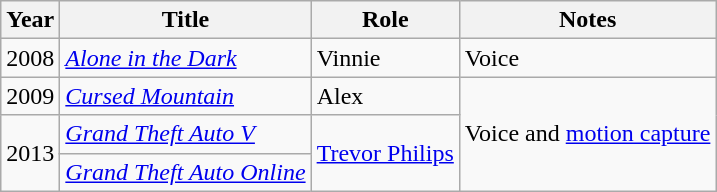<table class="wikitable sortable">
<tr>
<th>Year</th>
<th>Title</th>
<th>Role</th>
<th>Notes</th>
</tr>
<tr>
<td>2008</td>
<td><em><a href='#'>Alone in the Dark</a></em></td>
<td>Vinnie</td>
<td>Voice</td>
</tr>
<tr>
<td>2009</td>
<td><em><a href='#'>Cursed Mountain</a></em></td>
<td>Alex</td>
<td rowspan="3">Voice and <a href='#'>motion capture</a></td>
</tr>
<tr>
<td rowspan="2">2013</td>
<td><em><a href='#'>Grand Theft Auto V</a></em> </td>
<td rowspan="2"><a href='#'>Trevor Philips</a></td>
</tr>
<tr>
<td><em><a href='#'>Grand Theft Auto Online</a></em></td>
</tr>
</table>
